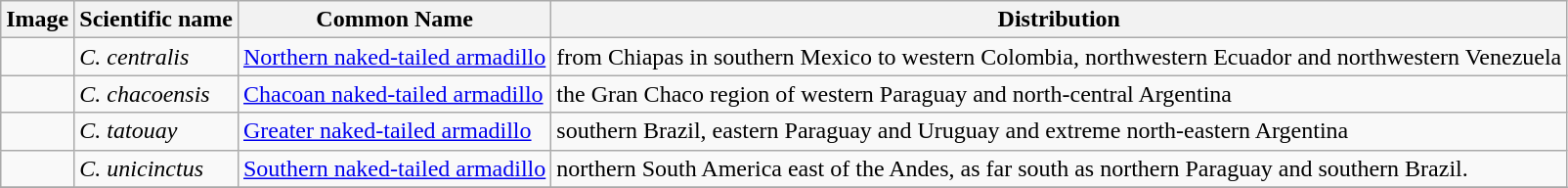<table class="wikitable">
<tr>
<th>Image</th>
<th>Scientific name</th>
<th>Common Name</th>
<th>Distribution</th>
</tr>
<tr>
<td></td>
<td><em>C. centralis</em></td>
<td><a href='#'>Northern naked-tailed armadillo</a></td>
<td>from Chiapas in southern Mexico to western Colombia, northwestern Ecuador and northwestern Venezuela</td>
</tr>
<tr>
<td></td>
<td><em>C. chacoensis</em></td>
<td><a href='#'>Chacoan naked-tailed armadillo</a></td>
<td>the Gran Chaco region of western Paraguay and north-central Argentina</td>
</tr>
<tr>
<td></td>
<td><em>C. tatouay</em></td>
<td><a href='#'>Greater naked-tailed armadillo</a></td>
<td>southern Brazil, eastern Paraguay and Uruguay and extreme north-eastern Argentina</td>
</tr>
<tr>
<td></td>
<td><em>C. unicinctus</em></td>
<td><a href='#'>Southern naked-tailed armadillo</a></td>
<td>northern South America east of the Andes, as far south as northern Paraguay and southern Brazil.</td>
</tr>
<tr>
</tr>
</table>
